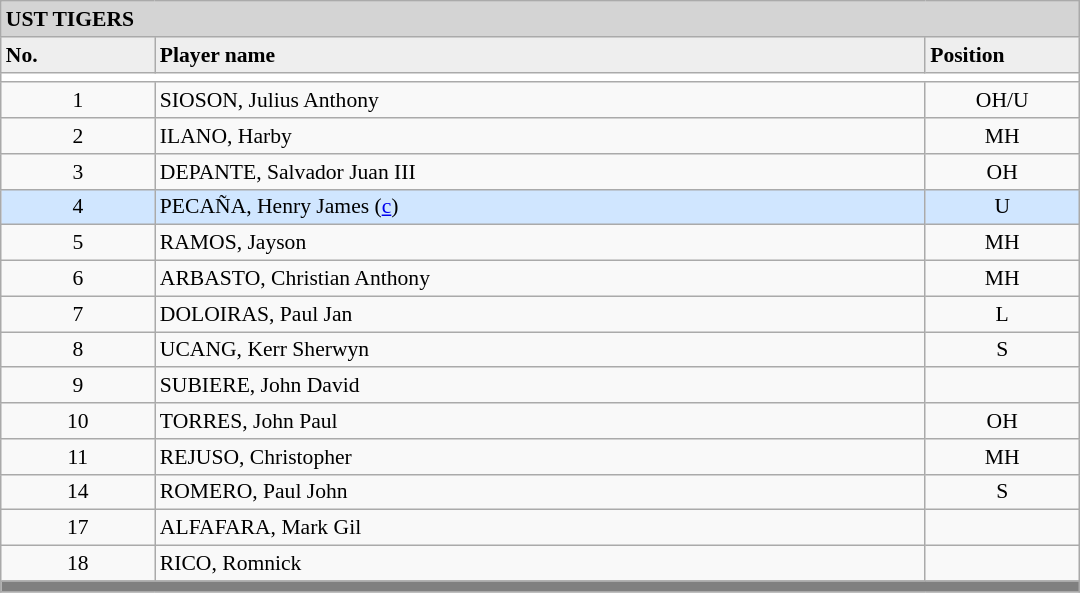<table class="wikitable collapsible collapsed" style="font-size:90%;width:50em;">
<tr>
<th style="background:#D4D4D4; text-align:left;" colspan=3> UST TIGERS</th>
</tr>
<tr style="background:#EEEEEE; font-weight:bold;">
<td width=10%>No.</td>
<td width=50%>Player name</td>
<td width=10%>Position</td>
</tr>
<tr style="background:#FFFFFF;">
<td colspan=3 style="text-align:center"></td>
</tr>
<tr>
<td style="text-align:center">1</td>
<td>SIOSON, Julius Anthony</td>
<td style="text-align:center">OH/U</td>
</tr>
<tr>
<td style="text-align:center">2</td>
<td>ILANO, Harby</td>
<td style="text-align:center">MH</td>
</tr>
<tr>
<td style="text-align:center">3</td>
<td>DEPANTE, Salvador Juan III</td>
<td style="text-align:center">OH</td>
</tr>
<tr style="background:#D0E6FF">
<td style="text-align:center">4</td>
<td>PECAÑA, Henry James (<a href='#'>c</a>)</td>
<td style="text-align:center">U</td>
</tr>
<tr>
<td style="text-align:center">5</td>
<td>RAMOS, Jayson</td>
<td style="text-align:center">MH</td>
</tr>
<tr>
<td style="text-align:center">6</td>
<td>ARBASTO, Christian Anthony</td>
<td style="text-align:center">MH</td>
</tr>
<tr>
<td style="text-align:center">7</td>
<td>DOLOIRAS, Paul Jan</td>
<td style="text-align:center">L</td>
</tr>
<tr>
<td style="text-align:center">8</td>
<td>UCANG, Kerr Sherwyn</td>
<td style="text-align:center">S</td>
</tr>
<tr>
<td style="text-align:center">9</td>
<td>SUBIERE, John David</td>
<td style="text-align:center"></td>
</tr>
<tr>
<td style="text-align:center">10</td>
<td>TORRES, John Paul</td>
<td style="text-align:center">OH</td>
</tr>
<tr>
<td style="text-align:center">11</td>
<td>REJUSO, Christopher</td>
<td style="text-align:center">MH</td>
</tr>
<tr>
<td style="text-align:center">14</td>
<td>ROMERO, Paul John</td>
<td style="text-align:center">S</td>
</tr>
<tr>
<td style="text-align:center">17</td>
<td>ALFAFARA, Mark Gil</td>
<td style="text-align:center"></td>
</tr>
<tr>
<td style="text-align:center">18</td>
<td>RICO, Romnick</td>
<td style="text-align:center"></td>
</tr>
<tr>
<th style="background:gray; text-align:center" colspan=3></th>
</tr>
<tr>
</tr>
</table>
